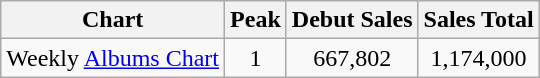<table class="wikitable">
<tr>
<th style="text-align:center;">Chart</th>
<th style="text-align:center;">Peak</th>
<th style="text-align:center;">Debut Sales</th>
<th style="text-align:center;">Sales Total</th>
</tr>
<tr>
<td align="left">Weekly <a href='#'>Albums Chart</a></td>
<td style="text-align:center;">1</td>
<td style="text-align:center;">667,802</td>
<td style="text-align:center;">1,174,000</td>
</tr>
</table>
